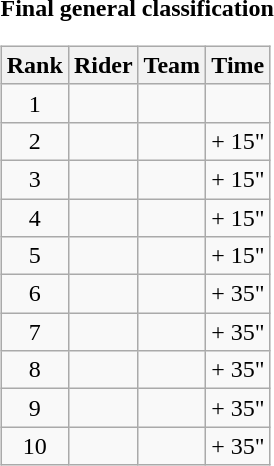<table>
<tr>
<td><strong>Final general classification</strong><br><table class="wikitable">
<tr>
<th scope="col">Rank</th>
<th scope="col">Rider</th>
<th scope="col">Team</th>
<th scope="col">Time</th>
</tr>
<tr>
<td style="text-align:center;">1</td>
<td></td>
<td></td>
<td style="text-align:right;"></td>
</tr>
<tr>
<td style="text-align:center;">2</td>
<td></td>
<td></td>
<td style="text-align:right;">+ 15"</td>
</tr>
<tr>
<td style="text-align:center;">3</td>
<td></td>
<td></td>
<td style="text-align:right;">+ 15"</td>
</tr>
<tr>
<td style="text-align:center;">4</td>
<td></td>
<td></td>
<td style="text-align:right;">+ 15"</td>
</tr>
<tr>
<td style="text-align:center;">5</td>
<td></td>
<td></td>
<td style="text-align:right;">+ 15"</td>
</tr>
<tr>
<td style="text-align:center;">6</td>
<td></td>
<td></td>
<td style="text-align:right;">+ 35"</td>
</tr>
<tr>
<td style="text-align:center;">7</td>
<td></td>
<td></td>
<td style="text-align:right;">+ 35"</td>
</tr>
<tr>
<td style="text-align:center;">8</td>
<td></td>
<td></td>
<td style="text-align:right;">+ 35"</td>
</tr>
<tr>
<td style="text-align:center;">9</td>
<td></td>
<td></td>
<td style="text-align:right;">+ 35"</td>
</tr>
<tr>
<td style="text-align:center;">10</td>
<td></td>
<td></td>
<td style="text-align:right;">+ 35"</td>
</tr>
</table>
</td>
</tr>
</table>
